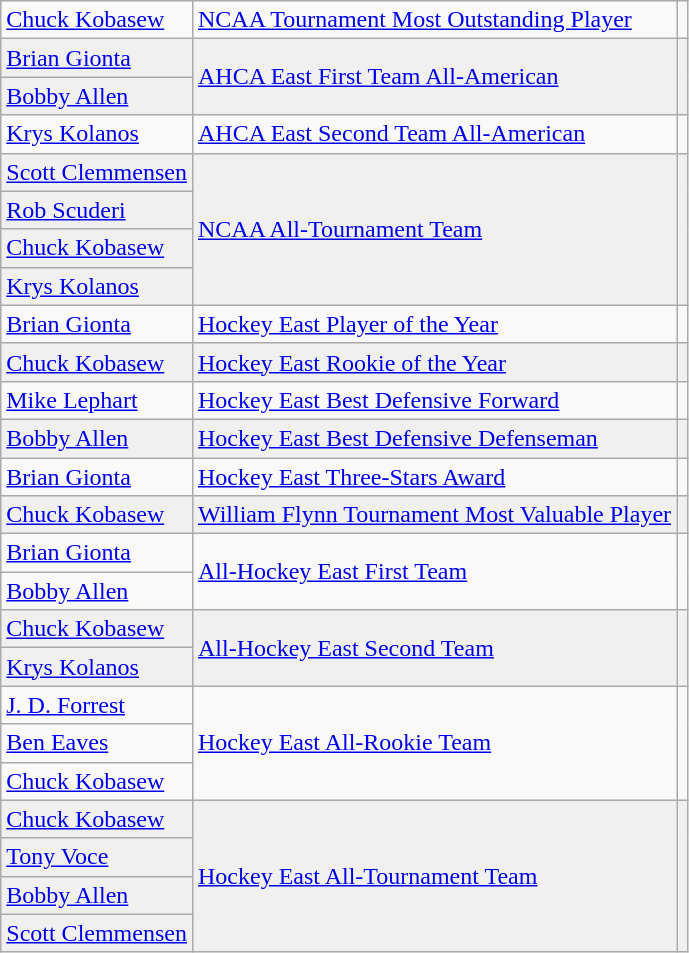<table class="wikitable">
<tr>
<td><a href='#'>Chuck Kobasew</a></td>
<td><a href='#'>NCAA Tournament Most Outstanding Player</a></td>
<td></td>
</tr>
<tr bgcolor=f0f0f0>
<td><a href='#'>Brian Gionta</a></td>
<td rowspan=2><a href='#'>AHCA East First Team All-American</a></td>
<td rowspan=2></td>
</tr>
<tr bgcolor=f0f0f0>
<td><a href='#'>Bobby Allen</a></td>
</tr>
<tr>
<td><a href='#'>Krys Kolanos</a></td>
<td><a href='#'>AHCA East Second Team All-American</a></td>
<td></td>
</tr>
<tr bgcolor=f0f0f0>
<td><a href='#'>Scott Clemmensen</a></td>
<td rowspan=4><a href='#'>NCAA All-Tournament Team</a></td>
<td rowspan=4></td>
</tr>
<tr bgcolor=f0f0f0>
<td><a href='#'>Rob Scuderi</a></td>
</tr>
<tr bgcolor=f0f0f0>
<td><a href='#'>Chuck Kobasew</a></td>
</tr>
<tr bgcolor=f0f0f0>
<td><a href='#'>Krys Kolanos</a></td>
</tr>
<tr>
<td><a href='#'>Brian Gionta</a></td>
<td><a href='#'>Hockey East Player of the Year</a></td>
<td></td>
</tr>
<tr bgcolor=f0f0f0>
<td><a href='#'>Chuck Kobasew</a></td>
<td><a href='#'>Hockey East Rookie of the Year</a></td>
<td></td>
</tr>
<tr>
<td><a href='#'>Mike Lephart</a></td>
<td><a href='#'>Hockey East Best Defensive Forward</a></td>
<td></td>
</tr>
<tr bgcolor=f0f0f0>
<td><a href='#'>Bobby Allen</a></td>
<td><a href='#'>Hockey East Best Defensive Defenseman</a></td>
<td></td>
</tr>
<tr>
<td><a href='#'>Brian Gionta</a></td>
<td><a href='#'>Hockey East Three-Stars Award</a></td>
<td></td>
</tr>
<tr bgcolor=f0f0f0>
<td><a href='#'>Chuck Kobasew</a></td>
<td><a href='#'>William Flynn Tournament Most Valuable Player</a></td>
<td></td>
</tr>
<tr>
<td><a href='#'>Brian Gionta</a></td>
<td rowspan=2><a href='#'>All-Hockey East First Team</a></td>
<td rowspan=2></td>
</tr>
<tr>
<td><a href='#'>Bobby Allen</a></td>
</tr>
<tr bgcolor=f0f0f0>
<td><a href='#'>Chuck Kobasew</a></td>
<td rowspan=2><a href='#'>All-Hockey East Second Team</a></td>
<td rowspan=2></td>
</tr>
<tr bgcolor=f0f0f0>
<td><a href='#'>Krys Kolanos</a></td>
</tr>
<tr>
<td><a href='#'>J. D. Forrest</a></td>
<td rowspan=3><a href='#'>Hockey East All-Rookie Team</a></td>
<td rowspan=3></td>
</tr>
<tr>
<td><a href='#'>Ben Eaves</a></td>
</tr>
<tr>
<td><a href='#'>Chuck Kobasew</a></td>
</tr>
<tr bgcolor=f0f0f0>
<td><a href='#'>Chuck Kobasew</a></td>
<td rowspan=4><a href='#'>Hockey East All-Tournament Team</a></td>
<td rowspan=4></td>
</tr>
<tr bgcolor=f0f0f0>
<td><a href='#'>Tony Voce</a></td>
</tr>
<tr bgcolor=f0f0f0>
<td><a href='#'>Bobby Allen</a></td>
</tr>
<tr bgcolor=f0f0f0>
<td><a href='#'>Scott Clemmensen</a></td>
</tr>
</table>
